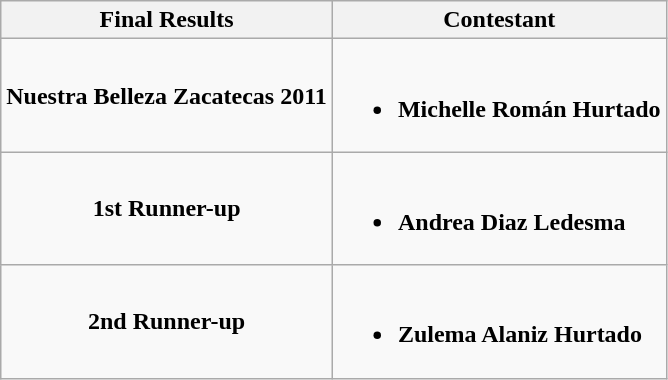<table class="wikitable">
<tr>
<th>Final Results</th>
<th>Contestant</th>
</tr>
<tr>
<td align="center"><strong>Nuestra Belleza Zacatecas 2011</strong></td>
<td><br><ul><li><strong>Michelle Román Hurtado</strong></li></ul></td>
</tr>
<tr>
<td align="center"><strong>1st Runner-up</strong></td>
<td><br><ul><li><strong>Andrea Diaz Ledesma</strong></li></ul></td>
</tr>
<tr>
<td align="center"><strong>2nd Runner-up</strong></td>
<td><br><ul><li><strong>Zulema Alaniz Hurtado</strong></li></ul></td>
</tr>
</table>
